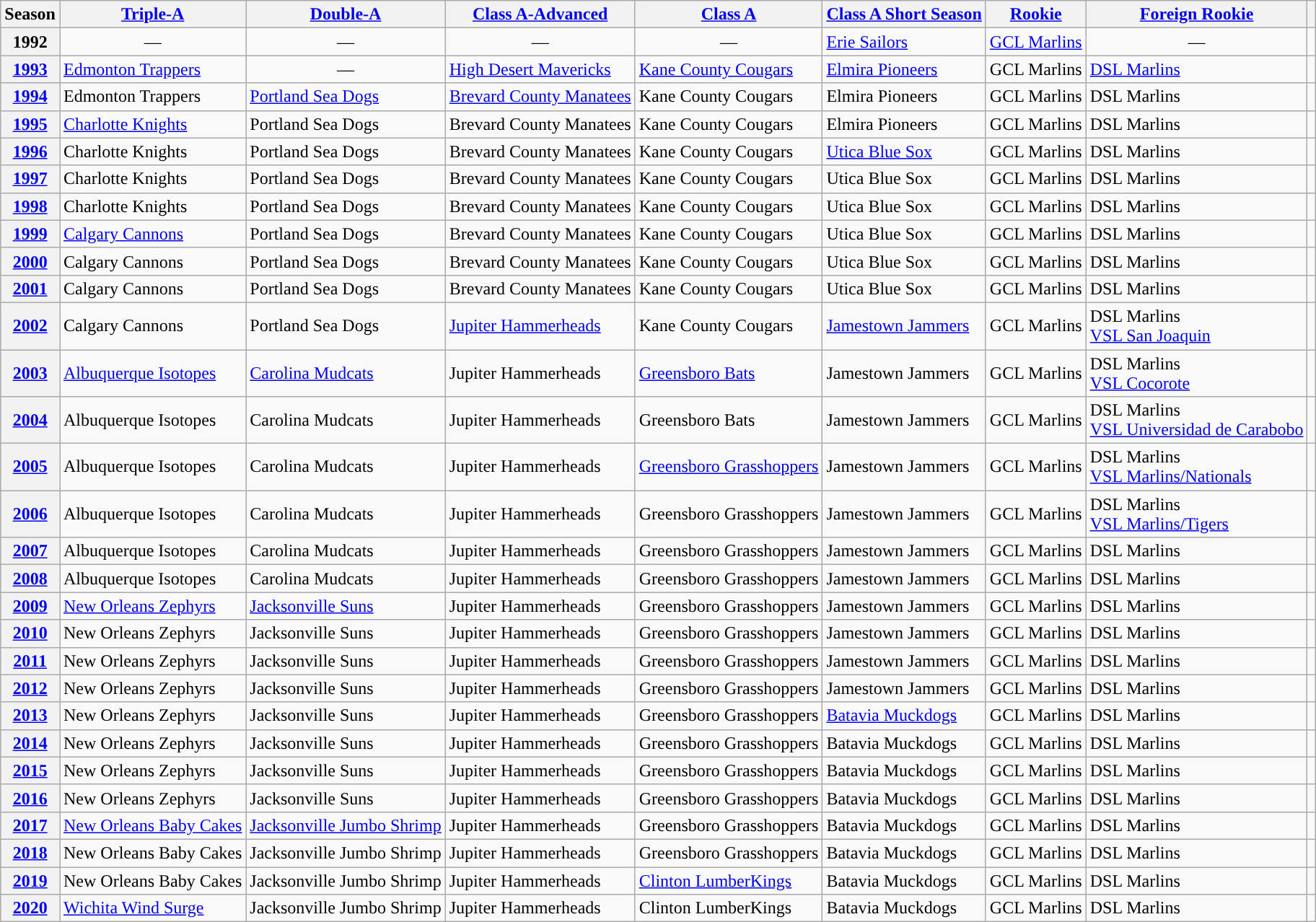<table class="wikitable plainrowheaders">
<tr>
<th scope="col">Season</th>
<th scope="col"><a href='#'><span>Triple-A</span></a></th>
<th scope="col"><a href='#'><span>Double-A</span></a></th>
<th scope="col"><a href='#'><span>Class A-Advanced</span></a></th>
<th scope="col"><a href='#'><span>Class A</span></a></th>
<th scope="col"><a href='#'><span>Class A Short Season</span></a></th>
<th scope="col"><a href='#'><span>Rookie</span></a></th>
<th scope="col"><a href='#'><span>Foreign Rookie</span></a></th>
<th scope="col"></th>
</tr>
<tr>
<th scope="row" style="text-align:center">1992</th>
<td align="center">—</td>
<td align="center">—</td>
<td align="center">—</td>
<td align="center">—</td>
<td><a href='#'>Erie Sailors</a></td>
<td><a href='#'>GCL Marlins</a></td>
<td align="center">—</td>
<td align="center"></td>
</tr>
<tr>
<th scope="row" style="text-align:center"><a href='#'>1993</a></th>
<td><a href='#'>Edmonton Trappers</a></td>
<td align="center">—</td>
<td><a href='#'>High Desert Mavericks</a></td>
<td><a href='#'>Kane County Cougars</a></td>
<td><a href='#'>Elmira Pioneers</a></td>
<td>GCL Marlins</td>
<td><a href='#'>DSL Marlins</a></td>
<td align="center"></td>
</tr>
<tr>
<th scope="row" style="text-align:center"><a href='#'>1994</a></th>
<td>Edmonton Trappers</td>
<td><a href='#'>Portland Sea Dogs</a></td>
<td><a href='#'>Brevard County Manatees</a></td>
<td>Kane County Cougars</td>
<td>Elmira Pioneers</td>
<td>GCL Marlins</td>
<td>DSL Marlins</td>
<td align="center"></td>
</tr>
<tr>
<th scope="row" style="text-align:center"><a href='#'>1995</a></th>
<td><a href='#'>Charlotte Knights</a></td>
<td>Portland Sea Dogs</td>
<td>Brevard County Manatees</td>
<td>Kane County Cougars</td>
<td>Elmira Pioneers</td>
<td>GCL Marlins</td>
<td>DSL Marlins</td>
<td align="center"></td>
</tr>
<tr>
<th scope="row" style="text-align:center"><a href='#'>1996</a></th>
<td>Charlotte Knights</td>
<td>Portland Sea Dogs</td>
<td>Brevard County Manatees</td>
<td>Kane County Cougars</td>
<td><a href='#'>Utica Blue Sox</a></td>
<td>GCL Marlins</td>
<td>DSL Marlins</td>
<td align="center"></td>
</tr>
<tr>
<th scope="row" style="text-align:center"><a href='#'>1997</a></th>
<td>Charlotte Knights</td>
<td>Portland Sea Dogs</td>
<td>Brevard County Manatees</td>
<td>Kane County Cougars</td>
<td>Utica Blue Sox</td>
<td>GCL Marlins</td>
<td>DSL Marlins</td>
<td align="center"></td>
</tr>
<tr>
<th scope="row" style="text-align:center"><a href='#'>1998</a></th>
<td>Charlotte Knights</td>
<td>Portland Sea Dogs</td>
<td>Brevard County Manatees</td>
<td>Kane County Cougars</td>
<td>Utica Blue Sox</td>
<td>GCL Marlins</td>
<td>DSL Marlins</td>
<td align="center"></td>
</tr>
<tr>
<th scope="row" style="text-align:center"><a href='#'>1999</a></th>
<td><a href='#'>Calgary Cannons</a></td>
<td>Portland Sea Dogs</td>
<td>Brevard County Manatees</td>
<td>Kane County Cougars</td>
<td>Utica Blue Sox</td>
<td>GCL Marlins</td>
<td>DSL Marlins</td>
<td align="center"></td>
</tr>
<tr>
<th scope="row" style="text-align:center"><a href='#'>2000</a></th>
<td>Calgary Cannons</td>
<td>Portland Sea Dogs</td>
<td>Brevard County Manatees</td>
<td>Kane County Cougars</td>
<td>Utica Blue Sox</td>
<td>GCL Marlins</td>
<td>DSL Marlins</td>
<td align="center"></td>
</tr>
<tr>
<th scope="row" style="text-align:center"><a href='#'>2001</a></th>
<td>Calgary Cannons</td>
<td>Portland Sea Dogs</td>
<td>Brevard County Manatees</td>
<td>Kane County Cougars</td>
<td>Utica Blue Sox</td>
<td>GCL Marlins</td>
<td>DSL Marlins</td>
<td align="center"></td>
</tr>
<tr>
<th scope="row" style="text-align:center"><a href='#'>2002</a></th>
<td>Calgary Cannons</td>
<td>Portland Sea Dogs</td>
<td><a href='#'>Jupiter Hammerheads</a></td>
<td>Kane County Cougars</td>
<td><a href='#'>Jamestown Jammers</a></td>
<td>GCL Marlins</td>
<td>DSL Marlins<br><a href='#'>VSL San Joaquin</a></td>
<td align="center"></td>
</tr>
<tr>
<th scope="row" style="text-align:center"><a href='#'>2003</a></th>
<td><a href='#'>Albuquerque Isotopes</a></td>
<td><a href='#'>Carolina Mudcats</a></td>
<td>Jupiter Hammerheads</td>
<td><a href='#'>Greensboro Bats</a></td>
<td>Jamestown Jammers</td>
<td>GCL Marlins</td>
<td>DSL Marlins<br><a href='#'>VSL Cocorote</a></td>
<td align="center"></td>
</tr>
<tr>
<th scope="row" style="text-align:center"><a href='#'>2004</a></th>
<td>Albuquerque Isotopes</td>
<td>Carolina Mudcats</td>
<td>Jupiter Hammerheads</td>
<td>Greensboro Bats</td>
<td>Jamestown Jammers</td>
<td>GCL Marlins</td>
<td>DSL Marlins<br><a href='#'>VSL Universidad de Carabobo</a></td>
<td align="center"></td>
</tr>
<tr>
<th scope="row" style="text-align:center"><a href='#'>2005</a></th>
<td>Albuquerque Isotopes</td>
<td>Carolina Mudcats</td>
<td>Jupiter Hammerheads</td>
<td><a href='#'>Greensboro Grasshoppers</a></td>
<td>Jamestown Jammers</td>
<td>GCL Marlins</td>
<td>DSL Marlins<br><a href='#'>VSL Marlins/Nationals</a></td>
<td align="center"></td>
</tr>
<tr>
<th scope="row" style="text-align:center"><a href='#'>2006</a></th>
<td>Albuquerque Isotopes</td>
<td>Carolina Mudcats</td>
<td>Jupiter Hammerheads</td>
<td>Greensboro Grasshoppers</td>
<td>Jamestown Jammers</td>
<td>GCL Marlins</td>
<td>DSL Marlins<br><a href='#'>VSL Marlins/Tigers</a></td>
<td align="center"></td>
</tr>
<tr>
<th scope="row" style="text-align:center"><a href='#'>2007</a></th>
<td>Albuquerque Isotopes</td>
<td>Carolina Mudcats</td>
<td>Jupiter Hammerheads</td>
<td>Greensboro Grasshoppers</td>
<td>Jamestown Jammers</td>
<td>GCL Marlins</td>
<td>DSL Marlins</td>
<td align="center"></td>
</tr>
<tr>
<th scope="row" style="text-align:center"><a href='#'>2008</a></th>
<td>Albuquerque Isotopes</td>
<td>Carolina Mudcats</td>
<td>Jupiter Hammerheads</td>
<td>Greensboro Grasshoppers</td>
<td>Jamestown Jammers</td>
<td>GCL Marlins</td>
<td>DSL Marlins</td>
<td align="center"></td>
</tr>
<tr>
<th scope="row" style="text-align:center"><a href='#'>2009</a></th>
<td><a href='#'>New Orleans Zephyrs</a></td>
<td><a href='#'>Jacksonville Suns</a></td>
<td>Jupiter Hammerheads</td>
<td>Greensboro Grasshoppers</td>
<td>Jamestown Jammers</td>
<td>GCL Marlins</td>
<td>DSL Marlins</td>
<td align="center"></td>
</tr>
<tr>
<th scope="row" style="text-align:center"><a href='#'>2010</a></th>
<td>New Orleans Zephyrs</td>
<td>Jacksonville Suns</td>
<td>Jupiter Hammerheads</td>
<td>Greensboro Grasshoppers</td>
<td>Jamestown Jammers</td>
<td>GCL Marlins</td>
<td>DSL Marlins</td>
<td align="center"></td>
</tr>
<tr>
<th scope="row" style="text-align:center"><a href='#'>2011</a></th>
<td>New Orleans Zephyrs</td>
<td>Jacksonville Suns</td>
<td>Jupiter Hammerheads</td>
<td>Greensboro Grasshoppers</td>
<td>Jamestown Jammers</td>
<td>GCL Marlins</td>
<td>DSL Marlins</td>
<td align="center"></td>
</tr>
<tr>
<th scope="row" style="text-align:center"><a href='#'>2012</a></th>
<td>New Orleans Zephyrs</td>
<td>Jacksonville Suns</td>
<td>Jupiter Hammerheads</td>
<td>Greensboro Grasshoppers</td>
<td>Jamestown Jammers</td>
<td>GCL Marlins</td>
<td>DSL Marlins</td>
<td align="center"></td>
</tr>
<tr>
<th scope="row" style="text-align:center"><a href='#'>2013</a></th>
<td>New Orleans Zephyrs</td>
<td>Jacksonville Suns</td>
<td>Jupiter Hammerheads</td>
<td>Greensboro Grasshoppers</td>
<td><a href='#'>Batavia Muckdogs</a></td>
<td>GCL Marlins</td>
<td>DSL Marlins</td>
<td align="center"></td>
</tr>
<tr>
<th scope="row" style="text-align:center"><a href='#'>2014</a></th>
<td>New Orleans Zephyrs</td>
<td>Jacksonville Suns</td>
<td>Jupiter Hammerheads</td>
<td>Greensboro Grasshoppers</td>
<td>Batavia Muckdogs</td>
<td>GCL Marlins</td>
<td>DSL Marlins</td>
<td align="center"></td>
</tr>
<tr>
<th scope="row" style="text-align:center"><a href='#'>2015</a></th>
<td>New Orleans Zephyrs</td>
<td>Jacksonville Suns</td>
<td>Jupiter Hammerheads</td>
<td>Greensboro Grasshoppers</td>
<td>Batavia Muckdogs</td>
<td>GCL Marlins</td>
<td>DSL Marlins</td>
<td align="center"></td>
</tr>
<tr>
<th scope="row" style="text-align:center"><a href='#'>2016</a></th>
<td>New Orleans Zephyrs</td>
<td>Jacksonville Suns</td>
<td>Jupiter Hammerheads</td>
<td>Greensboro Grasshoppers</td>
<td>Batavia Muckdogs</td>
<td>GCL Marlins</td>
<td>DSL Marlins</td>
<td align="center"></td>
</tr>
<tr>
<th scope="row" style="text-align:center"><a href='#'>2017</a></th>
<td><a href='#'>New Orleans Baby Cakes</a></td>
<td><a href='#'>Jacksonville Jumbo Shrimp</a></td>
<td>Jupiter Hammerheads</td>
<td>Greensboro Grasshoppers</td>
<td>Batavia Muckdogs</td>
<td>GCL Marlins</td>
<td>DSL Marlins</td>
<td align="center"></td>
</tr>
<tr>
<th scope="row" style="text-align:center"><a href='#'>2018</a></th>
<td>New Orleans Baby Cakes</td>
<td>Jacksonville Jumbo Shrimp</td>
<td>Jupiter Hammerheads</td>
<td>Greensboro Grasshoppers</td>
<td>Batavia Muckdogs</td>
<td>GCL Marlins</td>
<td>DSL Marlins</td>
<td align="center"></td>
</tr>
<tr>
<th scope="row" style="text-align:center"><a href='#'>2019</a></th>
<td>New Orleans Baby Cakes</td>
<td>Jacksonville Jumbo Shrimp</td>
<td>Jupiter Hammerheads</td>
<td><a href='#'>Clinton LumberKings</a></td>
<td>Batavia Muckdogs</td>
<td>GCL Marlins</td>
<td>DSL Marlins</td>
<td align="center"></td>
</tr>
<tr>
<th scope="row" style="text-align:center"><a href='#'>2020</a></th>
<td><a href='#'>Wichita Wind Surge</a></td>
<td>Jacksonville Jumbo Shrimp</td>
<td>Jupiter Hammerheads</td>
<td>Clinton LumberKings</td>
<td>Batavia Muckdogs</td>
<td>GCL Marlins</td>
<td>DSL Marlins</td>
<td align="center"></td>
</tr>
</table>
